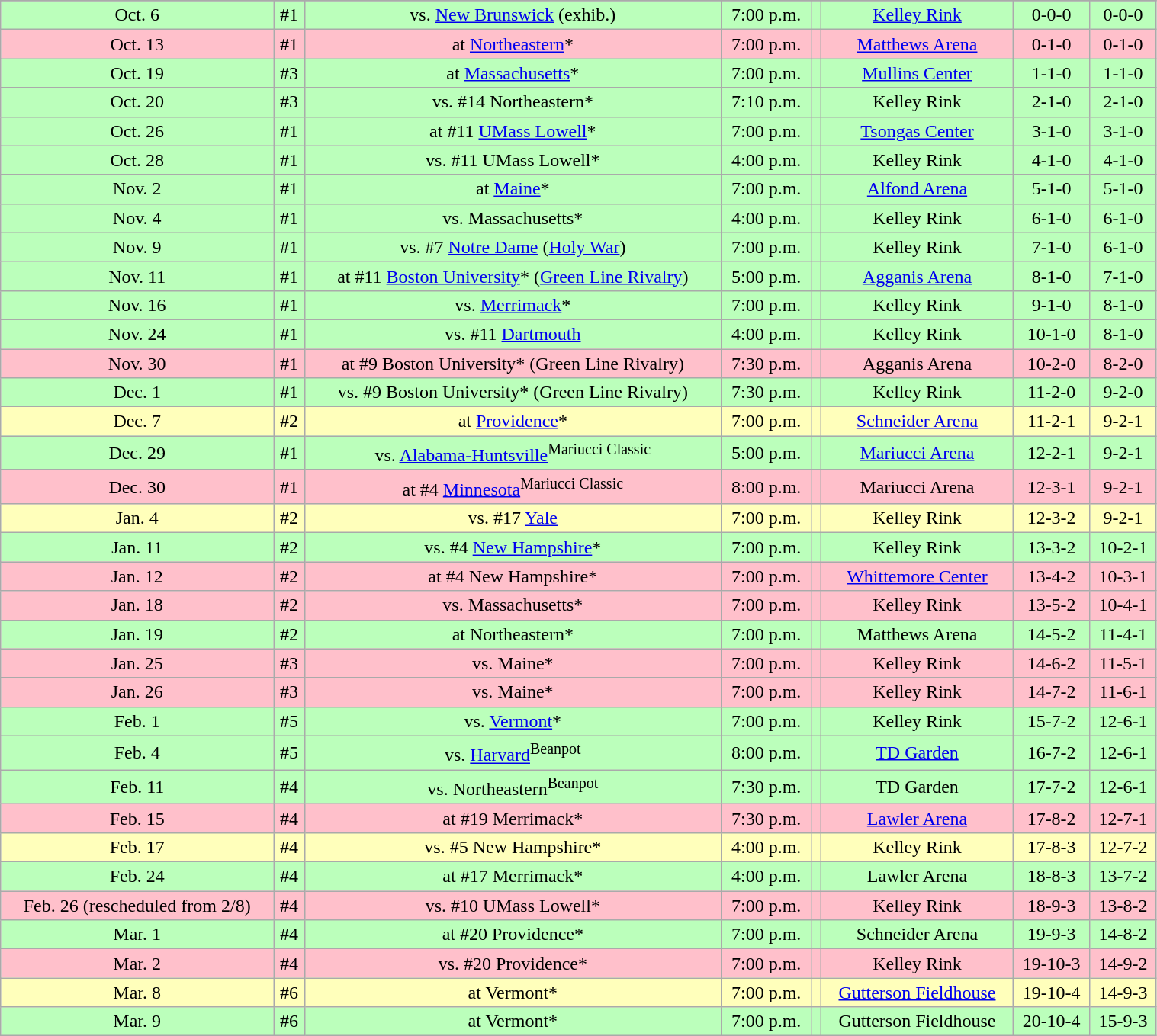<table class="wikitable" width="80%">
<tr align="center">
</tr>
<tr align="center" bgcolor="bbffbb">
<td>Oct. 6</td>
<td>#1</td>
<td>vs. <a href='#'>New Brunswick</a> (exhib.)</td>
<td>7:00 p.m.</td>
<td></td>
<td><a href='#'>Kelley Rink</a></td>
<td>0-0-0</td>
<td>0-0-0</td>
</tr>
<tr align="center" bgcolor="pink">
<td>Oct. 13</td>
<td>#1</td>
<td>at <a href='#'>Northeastern</a>*</td>
<td>7:00 p.m.</td>
<td></td>
<td><a href='#'>Matthews Arena</a></td>
<td>0-1-0</td>
<td>0-1-0</td>
</tr>
<tr align="center" bgcolor="bbffbb">
<td>Oct. 19</td>
<td>#3</td>
<td>at <a href='#'>Massachusetts</a>*</td>
<td>7:00 p.m.</td>
<td></td>
<td><a href='#'>Mullins Center</a></td>
<td>1-1-0</td>
<td>1-1-0</td>
</tr>
<tr align="center" bgcolor="bbffbb">
<td>Oct. 20</td>
<td>#3</td>
<td>vs. #14 Northeastern*</td>
<td>7:10 p.m.</td>
<td></td>
<td>Kelley Rink</td>
<td>2-1-0</td>
<td>2-1-0</td>
</tr>
<tr align="center" bgcolor="bbffbb">
<td>Oct. 26</td>
<td>#1</td>
<td>at #11 <a href='#'>UMass Lowell</a>*</td>
<td>7:00 p.m.</td>
<td></td>
<td><a href='#'>Tsongas Center</a></td>
<td>3-1-0</td>
<td>3-1-0</td>
</tr>
<tr align="center" bgcolor="bbffbb">
<td>Oct. 28</td>
<td>#1</td>
<td>vs. #11 UMass Lowell*</td>
<td>4:00 p.m.</td>
<td></td>
<td>Kelley Rink</td>
<td>4-1-0</td>
<td>4-1-0</td>
</tr>
<tr align="center" bgcolor="bbffbb">
<td>Nov. 2</td>
<td>#1</td>
<td>at <a href='#'>Maine</a>*</td>
<td>7:00 p.m.</td>
<td></td>
<td><a href='#'>Alfond Arena</a></td>
<td>5-1-0</td>
<td>5-1-0</td>
</tr>
<tr align="center" bgcolor="bbffbb">
<td>Nov. 4</td>
<td>#1</td>
<td>vs. Massachusetts*</td>
<td>4:00 p.m.</td>
<td></td>
<td>Kelley Rink</td>
<td>6-1-0</td>
<td>6-1-0</td>
</tr>
<tr align="center" bgcolor="bbffbb">
<td>Nov. 9</td>
<td>#1</td>
<td>vs. #7 <a href='#'>Notre Dame</a> (<a href='#'>Holy War</a>)</td>
<td>7:00 p.m.</td>
<td></td>
<td>Kelley Rink</td>
<td>7-1-0</td>
<td>6-1-0</td>
</tr>
<tr align="center" bgcolor="bbffbb">
<td>Nov. 11</td>
<td>#1</td>
<td>at #11 <a href='#'>Boston University</a>* (<a href='#'>Green Line Rivalry</a>)</td>
<td>5:00 p.m.</td>
<td></td>
<td><a href='#'>Agganis Arena</a></td>
<td>8-1-0</td>
<td>7-1-0</td>
</tr>
<tr align="center" bgcolor="bbffbb">
<td>Nov. 16</td>
<td>#1</td>
<td>vs. <a href='#'>Merrimack</a>*</td>
<td>7:00 p.m.</td>
<td></td>
<td>Kelley Rink</td>
<td>9-1-0</td>
<td>8-1-0</td>
</tr>
<tr align="center" bgcolor="bbffbb">
<td>Nov. 24</td>
<td>#1</td>
<td>vs. #11 <a href='#'>Dartmouth</a></td>
<td>4:00 p.m.</td>
<td></td>
<td>Kelley Rink</td>
<td>10-1-0</td>
<td>8-1-0</td>
</tr>
<tr align="center" bgcolor="pink">
<td>Nov. 30</td>
<td>#1</td>
<td>at #9 Boston University* (Green Line Rivalry)</td>
<td>7:30 p.m.</td>
<td></td>
<td>Agganis Arena</td>
<td>10-2-0</td>
<td>8-2-0</td>
</tr>
<tr align="center" bgcolor="bbffbb">
<td>Dec. 1</td>
<td>#1</td>
<td>vs. #9 Boston University* (Green Line Rivalry)</td>
<td>7:30 p.m.</td>
<td></td>
<td>Kelley Rink</td>
<td>11-2-0</td>
<td>9-2-0</td>
</tr>
<tr align="center" bgcolor="ffffbb">
<td>Dec. 7</td>
<td>#2</td>
<td>at <a href='#'>Providence</a>*</td>
<td>7:00 p.m.</td>
<td></td>
<td><a href='#'>Schneider Arena</a></td>
<td>11-2-1</td>
<td>9-2-1</td>
</tr>
<tr align="center" bgcolor="bbffbb">
<td>Dec. 29</td>
<td>#1</td>
<td>vs. <a href='#'>Alabama-Huntsville</a><sup>Mariucci Classic</sup></td>
<td>5:00 p.m.</td>
<td></td>
<td><a href='#'>Mariucci Arena</a></td>
<td>12-2-1</td>
<td>9-2-1</td>
</tr>
<tr align="center" bgcolor="pink">
<td>Dec. 30</td>
<td>#1</td>
<td>at #4 <a href='#'>Minnesota</a><sup>Mariucci Classic</sup></td>
<td>8:00 p.m.</td>
<td></td>
<td>Mariucci Arena</td>
<td>12-3-1</td>
<td>9-2-1</td>
</tr>
<tr align="center" bgcolor="ffffbb">
<td>Jan. 4</td>
<td>#2</td>
<td>vs. #17 <a href='#'>Yale</a></td>
<td>7:00 p.m.</td>
<td></td>
<td>Kelley Rink</td>
<td>12-3-2</td>
<td>9-2-1</td>
</tr>
<tr align="center" bgcolor="bbffbb">
<td>Jan. 11</td>
<td>#2</td>
<td>vs. #4 <a href='#'>New Hampshire</a>*</td>
<td>7:00 p.m.</td>
<td></td>
<td>Kelley Rink</td>
<td>13-3-2</td>
<td>10-2-1</td>
</tr>
<tr align="center" bgcolor="pink">
<td>Jan. 12</td>
<td>#2</td>
<td>at #4 New Hampshire*</td>
<td>7:00 p.m.</td>
<td></td>
<td><a href='#'>Whittemore Center</a></td>
<td>13-4-2</td>
<td>10-3-1</td>
</tr>
<tr align="center" bgcolor="pink">
<td>Jan. 18</td>
<td>#2</td>
<td>vs. Massachusetts*</td>
<td>7:00 p.m.</td>
<td></td>
<td>Kelley Rink</td>
<td>13-5-2</td>
<td>10-4-1</td>
</tr>
<tr align="center" bgcolor="bbffbb">
<td>Jan. 19</td>
<td>#2</td>
<td>at Northeastern*</td>
<td>7:00 p.m.</td>
<td></td>
<td>Matthews Arena</td>
<td>14-5-2</td>
<td>11-4-1</td>
</tr>
<tr align="center" bgcolor="pink">
<td>Jan. 25</td>
<td>#3</td>
<td>vs. Maine*</td>
<td>7:00 p.m.</td>
<td></td>
<td>Kelley Rink</td>
<td>14-6-2</td>
<td>11-5-1</td>
</tr>
<tr align="center" bgcolor="pink">
<td>Jan. 26</td>
<td>#3</td>
<td>vs. Maine*</td>
<td>7:00 p.m.</td>
<td></td>
<td>Kelley Rink</td>
<td>14-7-2</td>
<td>11-6-1</td>
</tr>
<tr align="center" bgcolor="bbffbb">
<td>Feb. 1</td>
<td>#5</td>
<td>vs. <a href='#'>Vermont</a>*</td>
<td>7:00 p.m.</td>
<td></td>
<td>Kelley Rink</td>
<td>15-7-2</td>
<td>12-6-1</td>
</tr>
<tr align="center" bgcolor="bbffbb">
<td>Feb. 4</td>
<td>#5</td>
<td>vs. <a href='#'>Harvard</a><sup>Beanpot</sup></td>
<td>8:00 p.m.</td>
<td></td>
<td><a href='#'>TD Garden</a></td>
<td>16-7-2</td>
<td>12-6-1</td>
</tr>
<tr align="center" bgcolor="bbffbb">
<td>Feb. 11</td>
<td>#4</td>
<td>vs. Northeastern<sup>Beanpot</sup></td>
<td>7:30 p.m.</td>
<td></td>
<td>TD Garden</td>
<td>17-7-2</td>
<td>12-6-1</td>
</tr>
<tr align="center" bgcolor="pink">
<td>Feb. 15</td>
<td>#4</td>
<td>at #19 Merrimack*</td>
<td>7:30 p.m.</td>
<td></td>
<td><a href='#'>Lawler Arena</a></td>
<td>17-8-2</td>
<td>12-7-1</td>
</tr>
<tr align="center" bgcolor="ffffbb">
<td>Feb. 17</td>
<td>#4</td>
<td>vs. #5 New Hampshire*</td>
<td>4:00 p.m.</td>
<td></td>
<td>Kelley Rink</td>
<td>17-8-3</td>
<td>12-7-2</td>
</tr>
<tr align="center" bgcolor="bbffbb">
<td>Feb. 24</td>
<td>#4</td>
<td>at #17 Merrimack*</td>
<td>4:00 p.m.</td>
<td></td>
<td>Lawler Arena</td>
<td>18-8-3</td>
<td>13-7-2</td>
</tr>
<tr align="center" bgcolor="pink">
<td>Feb. 26 (rescheduled from 2/8)</td>
<td>#4</td>
<td>vs. #10 UMass Lowell*</td>
<td>7:00 p.m.</td>
<td></td>
<td>Kelley Rink</td>
<td>18-9-3</td>
<td>13-8-2</td>
</tr>
<tr align="center" bgcolor="bbffbb">
<td>Mar. 1</td>
<td>#4</td>
<td>at #20 Providence*</td>
<td>7:00 p.m.</td>
<td></td>
<td>Schneider Arena</td>
<td>19-9-3</td>
<td>14-8-2</td>
</tr>
<tr align="center" bgcolor="pink">
<td>Mar. 2</td>
<td>#4</td>
<td>vs. #20 Providence*</td>
<td>7:00 p.m.</td>
<td></td>
<td>Kelley Rink</td>
<td>19-10-3</td>
<td>14-9-2</td>
</tr>
<tr align="center" bgcolor="ffffbb">
<td>Mar. 8</td>
<td>#6</td>
<td>at Vermont*</td>
<td>7:00 p.m.</td>
<td></td>
<td><a href='#'>Gutterson Fieldhouse</a></td>
<td>19-10-4</td>
<td>14-9-3</td>
</tr>
<tr align="center" bgcolor="bbffbb">
<td>Mar. 9</td>
<td>#6</td>
<td>at Vermont*</td>
<td>7:00 p.m.</td>
<td></td>
<td>Gutterson Fieldhouse</td>
<td>20-10-4</td>
<td>15-9-3</td>
</tr>
</table>
